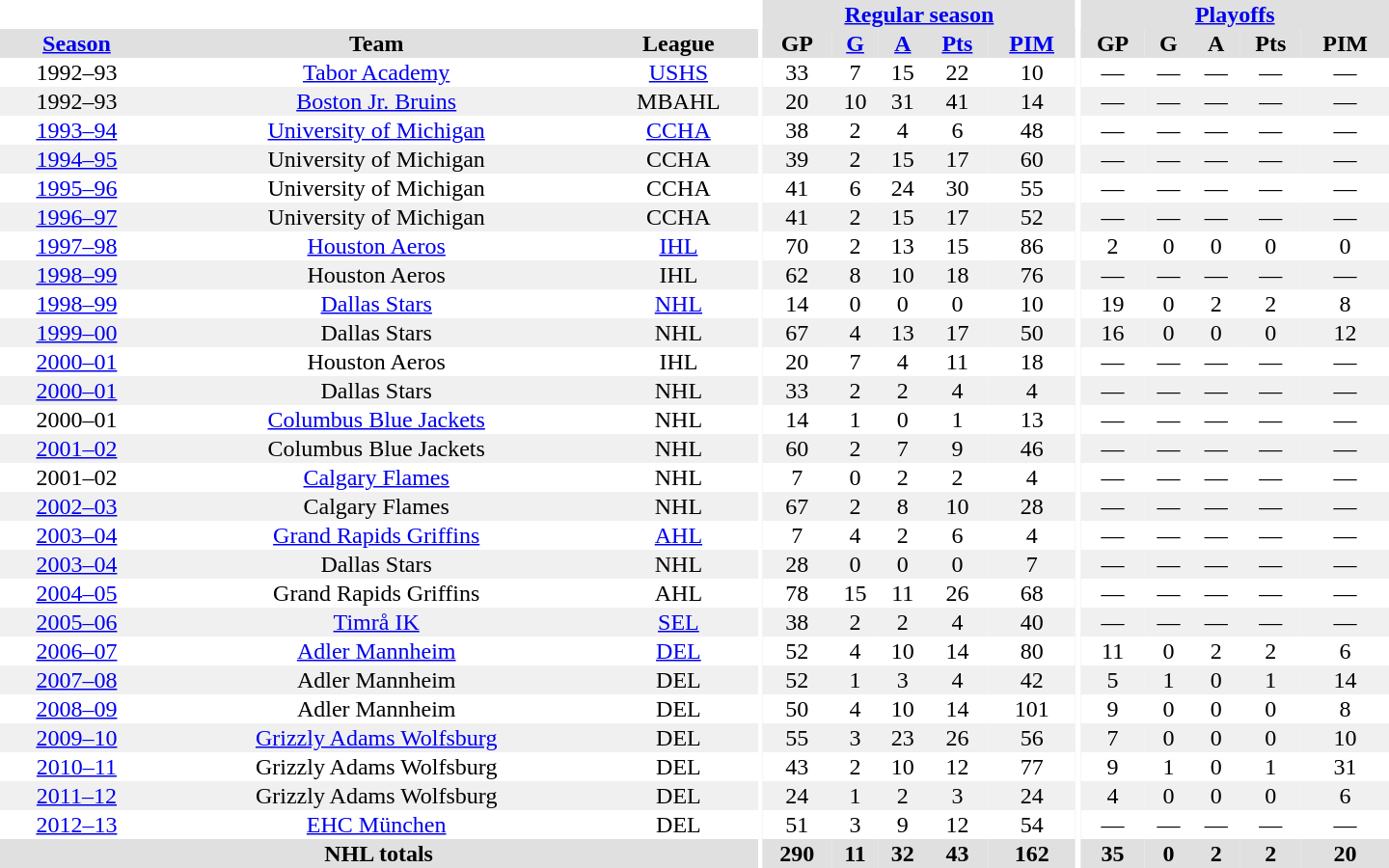<table border="0" cellpadding="1" cellspacing="0" style="text-align:center; width:60em">
<tr bgcolor="#e0e0e0">
<th colspan="3" bgcolor="#ffffff"></th>
<th rowspan="100" bgcolor="#ffffff"></th>
<th colspan="5"><a href='#'>Regular season</a></th>
<th rowspan="100" bgcolor="#ffffff"></th>
<th colspan="5"><a href='#'>Playoffs</a></th>
</tr>
<tr bgcolor="#e0e0e0">
<th><a href='#'>Season</a></th>
<th>Team</th>
<th>League</th>
<th>GP</th>
<th><a href='#'>G</a></th>
<th><a href='#'>A</a></th>
<th><a href='#'>Pts</a></th>
<th><a href='#'>PIM</a></th>
<th>GP</th>
<th>G</th>
<th>A</th>
<th>Pts</th>
<th>PIM</th>
</tr>
<tr>
<td>1992–93</td>
<td><a href='#'>Tabor Academy</a></td>
<td><a href='#'>USHS</a></td>
<td>33</td>
<td>7</td>
<td>15</td>
<td>22</td>
<td>10</td>
<td>—</td>
<td>—</td>
<td>—</td>
<td>—</td>
<td>—</td>
</tr>
<tr bgcolor="#f0f0f0">
<td>1992–93</td>
<td><a href='#'>Boston Jr. Bruins</a></td>
<td>MBAHL</td>
<td>20</td>
<td>10</td>
<td>31</td>
<td>41</td>
<td>14</td>
<td>—</td>
<td>—</td>
<td>—</td>
<td>—</td>
<td>—</td>
</tr>
<tr>
<td><a href='#'>1993–94</a></td>
<td><a href='#'>University of Michigan</a></td>
<td><a href='#'>CCHA</a></td>
<td>38</td>
<td>2</td>
<td>4</td>
<td>6</td>
<td>48</td>
<td>—</td>
<td>—</td>
<td>—</td>
<td>—</td>
<td>—</td>
</tr>
<tr bgcolor="#f0f0f0">
<td><a href='#'>1994–95</a></td>
<td>University of Michigan</td>
<td>CCHA</td>
<td>39</td>
<td>2</td>
<td>15</td>
<td>17</td>
<td>60</td>
<td>—</td>
<td>—</td>
<td>—</td>
<td>—</td>
<td>—</td>
</tr>
<tr>
<td><a href='#'>1995–96</a></td>
<td>University of Michigan</td>
<td>CCHA</td>
<td>41</td>
<td>6</td>
<td>24</td>
<td>30</td>
<td>55</td>
<td>—</td>
<td>—</td>
<td>—</td>
<td>—</td>
<td>—</td>
</tr>
<tr bgcolor="#f0f0f0">
<td><a href='#'>1996–97</a></td>
<td>University of Michigan</td>
<td>CCHA</td>
<td>41</td>
<td>2</td>
<td>15</td>
<td>17</td>
<td>52</td>
<td>—</td>
<td>—</td>
<td>—</td>
<td>—</td>
<td>—</td>
</tr>
<tr>
<td><a href='#'>1997–98</a></td>
<td><a href='#'>Houston Aeros</a></td>
<td><a href='#'>IHL</a></td>
<td>70</td>
<td>2</td>
<td>13</td>
<td>15</td>
<td>86</td>
<td>2</td>
<td>0</td>
<td>0</td>
<td>0</td>
<td>0</td>
</tr>
<tr bgcolor="#f0f0f0">
<td><a href='#'>1998–99</a></td>
<td>Houston Aeros</td>
<td>IHL</td>
<td>62</td>
<td>8</td>
<td>10</td>
<td>18</td>
<td>76</td>
<td>—</td>
<td>—</td>
<td>—</td>
<td>—</td>
<td>—</td>
</tr>
<tr>
<td><a href='#'>1998–99</a></td>
<td><a href='#'>Dallas Stars</a></td>
<td><a href='#'>NHL</a></td>
<td>14</td>
<td>0</td>
<td>0</td>
<td>0</td>
<td>10</td>
<td>19</td>
<td>0</td>
<td>2</td>
<td>2</td>
<td>8</td>
</tr>
<tr bgcolor="#f0f0f0">
<td><a href='#'>1999–00</a></td>
<td>Dallas Stars</td>
<td>NHL</td>
<td>67</td>
<td>4</td>
<td>13</td>
<td>17</td>
<td>50</td>
<td>16</td>
<td>0</td>
<td>0</td>
<td>0</td>
<td>12</td>
</tr>
<tr>
<td><a href='#'>2000–01</a></td>
<td>Houston Aeros</td>
<td>IHL</td>
<td>20</td>
<td>7</td>
<td>4</td>
<td>11</td>
<td>18</td>
<td>—</td>
<td>—</td>
<td>—</td>
<td>—</td>
<td>—</td>
</tr>
<tr bgcolor="#f0f0f0">
<td><a href='#'>2000–01</a></td>
<td>Dallas Stars</td>
<td>NHL</td>
<td>33</td>
<td>2</td>
<td>2</td>
<td>4</td>
<td>4</td>
<td>—</td>
<td>—</td>
<td>—</td>
<td>—</td>
<td>—</td>
</tr>
<tr>
<td>2000–01</td>
<td><a href='#'>Columbus Blue Jackets</a></td>
<td>NHL</td>
<td>14</td>
<td>1</td>
<td>0</td>
<td>1</td>
<td>13</td>
<td>—</td>
<td>—</td>
<td>—</td>
<td>—</td>
<td>—</td>
</tr>
<tr bgcolor="#f0f0f0">
<td><a href='#'>2001–02</a></td>
<td>Columbus Blue Jackets</td>
<td>NHL</td>
<td>60</td>
<td>2</td>
<td>7</td>
<td>9</td>
<td>46</td>
<td>—</td>
<td>—</td>
<td>—</td>
<td>—</td>
<td>—</td>
</tr>
<tr>
<td>2001–02</td>
<td><a href='#'>Calgary Flames</a></td>
<td>NHL</td>
<td>7</td>
<td>0</td>
<td>2</td>
<td>2</td>
<td>4</td>
<td>—</td>
<td>—</td>
<td>—</td>
<td>—</td>
<td>—</td>
</tr>
<tr bgcolor="#f0f0f0">
<td><a href='#'>2002–03</a></td>
<td>Calgary Flames</td>
<td>NHL</td>
<td>67</td>
<td>2</td>
<td>8</td>
<td>10</td>
<td>28</td>
<td>—</td>
<td>—</td>
<td>—</td>
<td>—</td>
<td>—</td>
</tr>
<tr>
<td><a href='#'>2003–04</a></td>
<td><a href='#'>Grand Rapids Griffins</a></td>
<td><a href='#'>AHL</a></td>
<td>7</td>
<td>4</td>
<td>2</td>
<td>6</td>
<td>4</td>
<td>—</td>
<td>—</td>
<td>—</td>
<td>—</td>
<td>—</td>
</tr>
<tr bgcolor="#f0f0f0">
<td><a href='#'>2003–04</a></td>
<td>Dallas Stars</td>
<td>NHL</td>
<td>28</td>
<td>0</td>
<td>0</td>
<td>0</td>
<td>7</td>
<td>—</td>
<td>—</td>
<td>—</td>
<td>—</td>
<td>—</td>
</tr>
<tr>
<td><a href='#'>2004–05</a></td>
<td>Grand Rapids Griffins</td>
<td>AHL</td>
<td>78</td>
<td>15</td>
<td>11</td>
<td>26</td>
<td>68</td>
<td>—</td>
<td>—</td>
<td>—</td>
<td>—</td>
<td>—</td>
</tr>
<tr bgcolor="#f0f0f0">
<td><a href='#'>2005–06</a></td>
<td><a href='#'>Timrå IK</a></td>
<td><a href='#'>SEL</a></td>
<td>38</td>
<td>2</td>
<td>2</td>
<td>4</td>
<td>40</td>
<td>—</td>
<td>—</td>
<td>—</td>
<td>—</td>
<td>—</td>
</tr>
<tr>
<td><a href='#'>2006–07</a></td>
<td><a href='#'>Adler Mannheim</a></td>
<td><a href='#'>DEL</a></td>
<td>52</td>
<td>4</td>
<td>10</td>
<td>14</td>
<td>80</td>
<td>11</td>
<td>0</td>
<td>2</td>
<td>2</td>
<td>6</td>
</tr>
<tr bgcolor="#f0f0f0">
<td><a href='#'>2007–08</a></td>
<td>Adler Mannheim</td>
<td>DEL</td>
<td>52</td>
<td>1</td>
<td>3</td>
<td>4</td>
<td>42</td>
<td>5</td>
<td>1</td>
<td>0</td>
<td>1</td>
<td>14</td>
</tr>
<tr>
<td><a href='#'>2008–09</a></td>
<td>Adler Mannheim</td>
<td>DEL</td>
<td>50</td>
<td>4</td>
<td>10</td>
<td>14</td>
<td>101</td>
<td>9</td>
<td>0</td>
<td>0</td>
<td>0</td>
<td>8</td>
</tr>
<tr bgcolor="#f0f0f0">
<td><a href='#'>2009–10</a></td>
<td><a href='#'>Grizzly Adams Wolfsburg</a></td>
<td>DEL</td>
<td>55</td>
<td>3</td>
<td>23</td>
<td>26</td>
<td>56</td>
<td>7</td>
<td>0</td>
<td>0</td>
<td>0</td>
<td>10</td>
</tr>
<tr>
<td><a href='#'>2010–11</a></td>
<td>Grizzly Adams Wolfsburg</td>
<td>DEL</td>
<td>43</td>
<td>2</td>
<td>10</td>
<td>12</td>
<td>77</td>
<td>9</td>
<td>1</td>
<td>0</td>
<td>1</td>
<td>31</td>
</tr>
<tr bgcolor="#f0f0f0">
<td><a href='#'>2011–12</a></td>
<td>Grizzly Adams Wolfsburg</td>
<td>DEL</td>
<td>24</td>
<td>1</td>
<td>2</td>
<td>3</td>
<td>24</td>
<td>4</td>
<td>0</td>
<td>0</td>
<td>0</td>
<td>6</td>
</tr>
<tr>
<td><a href='#'>2012–13</a></td>
<td><a href='#'>EHC München</a></td>
<td>DEL</td>
<td>51</td>
<td>3</td>
<td>9</td>
<td>12</td>
<td>54</td>
<td>—</td>
<td>—</td>
<td>—</td>
<td>—</td>
<td>—</td>
</tr>
<tr bgcolor="#e0e0e0">
<th colspan="3">NHL totals</th>
<th>290</th>
<th>11</th>
<th>32</th>
<th>43</th>
<th>162</th>
<th>35</th>
<th>0</th>
<th>2</th>
<th>2</th>
<th>20</th>
</tr>
</table>
